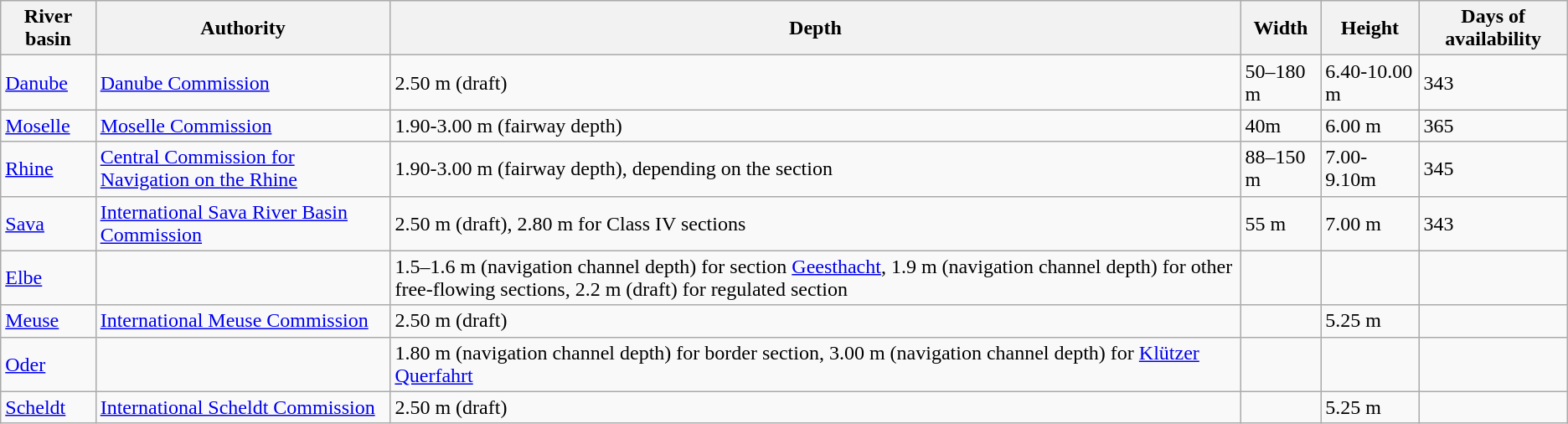<table class="wikitable">
<tr>
<th>River basin</th>
<th>Authority</th>
<th>Depth</th>
<th>Width</th>
<th>Height</th>
<th>Days of availability</th>
</tr>
<tr>
<td><a href='#'>Danube</a></td>
<td><a href='#'>Danube Commission</a></td>
<td>2.50 m (draft)</td>
<td>50–180 m</td>
<td>6.40-10.00 m</td>
<td>343</td>
</tr>
<tr>
<td><a href='#'>Moselle</a></td>
<td><a href='#'>Moselle Commission</a></td>
<td>1.90-3.00 m (fairway depth)</td>
<td>40m</td>
<td>6.00 m</td>
<td>365</td>
</tr>
<tr>
<td><a href='#'>Rhine</a></td>
<td><a href='#'>Central Commission for Navigation on the Rhine</a></td>
<td>1.90-3.00 m (fairway depth), depending on the section</td>
<td>88–150 m</td>
<td>7.00-9.10m</td>
<td>345</td>
</tr>
<tr>
<td><a href='#'>Sava</a></td>
<td><a href='#'>International Sava River Basin Commission</a></td>
<td>2.50 m (draft), 2.80 m for Class IV sections</td>
<td>55 m</td>
<td>7.00 m</td>
<td>343</td>
</tr>
<tr>
<td><a href='#'>Elbe</a></td>
<td></td>
<td>1.5–1.6 m (navigation channel depth) for section <a href='#'>Geesthacht</a>, 1.9 m (navigation channel depth) for other free-flowing sections, 2.2 m (draft) for regulated section</td>
<td></td>
<td></td>
<td></td>
</tr>
<tr>
<td><a href='#'>Meuse</a></td>
<td><a href='#'>International Meuse Commission</a></td>
<td>2.50 m (draft)</td>
<td></td>
<td>5.25 m</td>
<td></td>
</tr>
<tr>
<td><a href='#'>Oder</a></td>
<td></td>
<td>1.80 m (navigation channel depth) for border section, 3.00 m (navigation channel depth) for <a href='#'>Klützer Querfahrt</a></td>
<td></td>
<td></td>
<td></td>
</tr>
<tr>
<td><a href='#'>Scheldt</a></td>
<td><a href='#'>International Scheldt Commission</a></td>
<td>2.50 m (draft)</td>
<td></td>
<td>5.25 m</td>
<td></td>
</tr>
</table>
